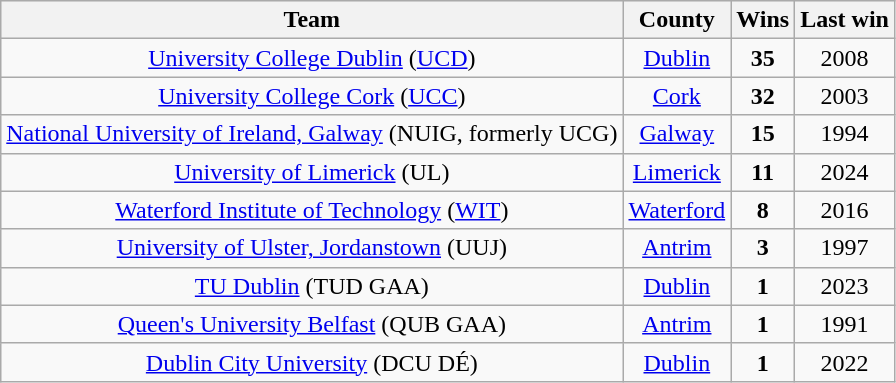<table class="wikitable">
<tr style="background:#efefef">
<th>Team</th>
<th>County</th>
<th>Wins</th>
<th>Last win</th>
</tr>
<tr style="text-align:center;">
<td><a href='#'>University College Dublin</a> (<a href='#'>UCD</a>)</td>
<td><a href='#'>Dublin</a></td>
<td><strong>35</strong></td>
<td>2008</td>
</tr>
<tr style="text-align:center;">
<td><a href='#'>University College Cork</a> (<a href='#'>UCC</a>)</td>
<td><a href='#'>Cork</a></td>
<td><strong>32</strong></td>
<td>2003</td>
</tr>
<tr style="text-align:center;">
<td><a href='#'>National University of Ireland, Galway</a> (NUIG, formerly UCG)</td>
<td><a href='#'>Galway</a></td>
<td><strong>15</strong></td>
<td>1994</td>
</tr>
<tr style="text-align:center;">
<td><a href='#'>University of Limerick</a> (UL)</td>
<td><a href='#'>Limerick</a></td>
<td><strong>11</strong></td>
<td>2024</td>
</tr>
<tr style="text-align:center;">
<td><a href='#'>Waterford Institute of Technology</a> (<a href='#'>WIT</a>)</td>
<td><a href='#'>Waterford</a></td>
<td><strong>8</strong></td>
<td>2016</td>
</tr>
<tr style="text-align:center;">
<td><a href='#'>University of Ulster, Jordanstown</a> (UUJ)</td>
<td><a href='#'>Antrim</a></td>
<td><strong>3</strong></td>
<td>1997</td>
</tr>
<tr style="text-align:center;">
<td><a href='#'>TU Dublin</a> (TUD GAA)</td>
<td><a href='#'>Dublin</a></td>
<td><strong>1</strong></td>
<td>2023</td>
</tr>
<tr style="text-align:center;">
<td><a href='#'>Queen's University Belfast</a> (QUB GAA)</td>
<td><a href='#'>Antrim</a></td>
<td><strong>1</strong></td>
<td>1991</td>
</tr>
<tr style="text-align:center;">
<td><a href='#'>Dublin City University</a> (DCU DÉ)</td>
<td><a href='#'>Dublin</a></td>
<td><strong>1</strong></td>
<td>2022</td>
</tr>
</table>
